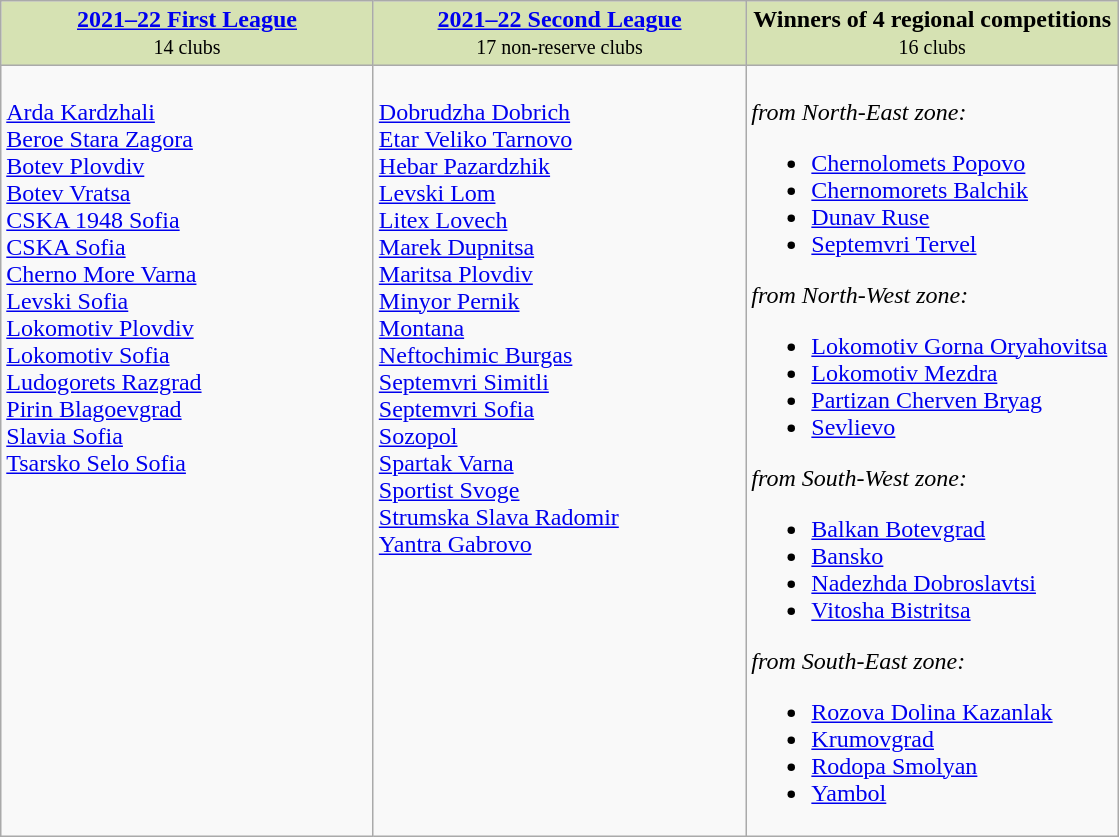<table class="wikitable">
<tr valign="top" bgcolor="#D6E2B3">
<td align="center" width="33%"><strong><a href='#'>2021–22 First League</a></strong><br><small>14 clubs</small></td>
<td align="center" width="33%"><strong><a href='#'>2021–22 Second League</a></strong><br><small>17 non-reserve clubs</small></td>
<td align="center" width="33%"><strong>Winners of 4 regional competitions</strong><br><small>16 clubs</small></td>
</tr>
<tr valign="top">
<td><br><a href='#'>Arda Kardzhali</a><br>
<a href='#'>Beroe Stara Zagora</a><br>
<a href='#'>Botev Plovdiv</a><br>
<a href='#'>Botev Vratsa</a><br>
<a href='#'>CSKA 1948 Sofia</a><br>
<a href='#'>CSKA Sofia</a><br>
<a href='#'>Cherno More Varna</a><br>
<a href='#'>Levski Sofia</a><br>
<a href='#'>Lokomotiv Plovdiv</a><br>
<a href='#'>Lokomotiv Sofia</a><br>
<a href='#'>Ludogorets Razgrad</a><br>
<a href='#'>Pirin Blagoevgrad</a><br>
<a href='#'>Slavia Sofia</a><br>
<a href='#'>Tsarsko Selo Sofia</a></td>
<td><br><a href='#'>Dobrudzha Dobrich</a><br>
<a href='#'>Etar Veliko Tarnovo</a><br>
<a href='#'>Hebar Pazardzhik</a><br>
<a href='#'>Levski Lom</a><br>
<a href='#'>Litex Lovech</a><br>
<a href='#'>Marek Dupnitsa</a><br>
<a href='#'>Maritsa Plovdiv</a><br>
<a href='#'>Minyor Pernik</a><br>
<a href='#'>Montana</a><br>
<a href='#'>Neftochimic Burgas</a><br>
<a href='#'>Septemvri Simitli</a><br>
<a href='#'>Septemvri Sofia</a><br>
<a href='#'>Sozopol</a><br>
<a href='#'>Spartak Varna</a><br>
<a href='#'>Sportist Svoge</a><br>
<a href='#'>Strumska Slava Radomir</a><br>
<a href='#'>Yantra Gabrovo</a></td>
<td><br><em>from North-East zone:</em><ul><li><a href='#'>Chernolomets Popovo</a></li><li><a href='#'>Chernomorets Balchik</a></li><li><a href='#'>Dunav Ruse</a></li><li><a href='#'>Septemvri Tervel</a></li></ul><em>from North-West zone:</em><ul><li><a href='#'>Lokomotiv Gorna Oryahovitsa</a></li><li><a href='#'>Lokomotiv Mezdra</a></li><li><a href='#'>Partizan Cherven Bryag</a></li><li><a href='#'>Sevlievo</a></li></ul><em>from South-West zone:</em><ul><li><a href='#'>Balkan Botevgrad</a></li><li><a href='#'>Bansko</a></li><li><a href='#'>Nadezhda Dobroslavtsi</a></li><li><a href='#'>Vitosha Bistritsa</a></li></ul><em>from South-East zone:</em><ul><li><a href='#'>Rozova Dolina Kazanlak</a></li><li><a href='#'>Krumovgrad</a></li><li><a href='#'>Rodopa Smolyan</a></li><li><a href='#'>Yambol</a></li></ul></td>
</tr>
</table>
